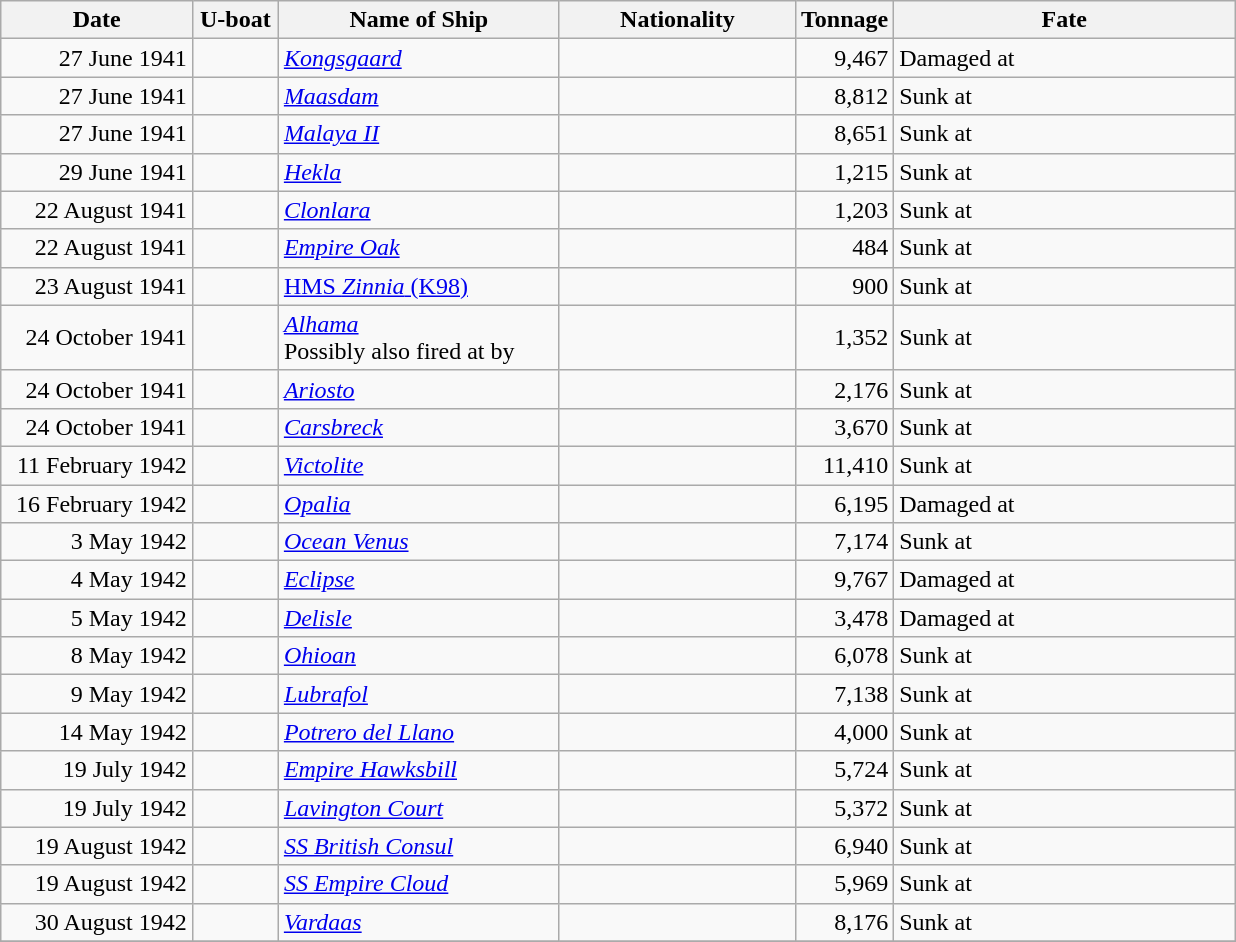<table class="wikitable sortable" style="margin: 1em auto 1em auto;">
<tr>
<th scope="col" width="120px">Date</th>
<th scope="col" width="50px">U-boat</th>
<th scope="col" width="180px">Name of Ship</th>
<th scope="col" width="150px">Nationality</th>
<th scope="col" width="25px">Tonnage</th>
<th scope="col" width="220px">Fate</th>
</tr>
<tr>
<td align="right">27 June 1941</td>
<td align="center"></td>
<td align="left"><em><a href='#'>Kongsgaard</a></em></td>
<td align="left"></td>
<td align="right">9,467</td>
<td align="left">Damaged at </td>
</tr>
<tr>
<td align="right">27 June 1941</td>
<td align="center"></td>
<td align="left"><em><a href='#'>Maasdam</a></em></td>
<td align="left"></td>
<td align="right">8,812</td>
<td align="left">Sunk at </td>
</tr>
<tr>
<td align="right">27 June 1941</td>
<td align="center"></td>
<td align="left"><em><a href='#'>Malaya II</a></em></td>
<td align="left"></td>
<td align="right">8,651</td>
<td align="left">Sunk at </td>
</tr>
<tr>
<td align="right">29 June 1941</td>
<td align="center"></td>
<td align="left"><em><a href='#'>Hekla</a></em></td>
<td align="left"></td>
<td align="right">1,215</td>
<td align="left">Sunk at </td>
</tr>
<tr>
<td align="right">22 August 1941</td>
<td align="center"></td>
<td align="left"><em><a href='#'>Clonlara</a></em></td>
<td align="left"></td>
<td align="right">1,203</td>
<td align="left">Sunk at </td>
</tr>
<tr>
<td align="right">22 August 1941</td>
<td align="center"></td>
<td align="left"><em><a href='#'>Empire Oak</a></em></td>
<td align="left"></td>
<td align="right">484</td>
<td align="left">Sunk at </td>
</tr>
<tr>
<td align="right">23 August 1941</td>
<td align="center"></td>
<td align="left"><a href='#'>HMS <em>Zinnia</em> (K98)</a></td>
<td align="left"></td>
<td align="right">900</td>
<td align="left">Sunk at </td>
</tr>
<tr>
<td align="right">24 October 1941</td>
<td align="center"></td>
<td align="left"><em><a href='#'>Alhama</a></em><br>Possibly also fired at by </td>
<td align="left"></td>
<td align="right">1,352</td>
<td align="left">Sunk at </td>
</tr>
<tr>
<td align="right">24 October 1941</td>
<td align="center"></td>
<td align="left"><em><a href='#'>Ariosto</a></em></td>
<td align="left"></td>
<td align="right">2,176</td>
<td align="left">Sunk at </td>
</tr>
<tr>
<td align="right">24 October 1941</td>
<td align="center"></td>
<td align="left"><em><a href='#'>Carsbreck</a></em></td>
<td align="left"></td>
<td align="right">3,670</td>
<td align="left">Sunk at </td>
</tr>
<tr>
<td align="right">11 February 1942</td>
<td align="center"></td>
<td align="left"><em><a href='#'>Victolite</a></em></td>
<td align="left"></td>
<td align="right">11,410</td>
<td align="left">Sunk at </td>
</tr>
<tr>
<td align="right">16 February 1942</td>
<td align="center"></td>
<td align="left"><em><a href='#'>Opalia</a></em></td>
<td align="left"></td>
<td align="right">6,195</td>
<td align="left">Damaged at </td>
</tr>
<tr>
<td align="right">3 May 1942</td>
<td align="center"></td>
<td align="left"><em><a href='#'>Ocean Venus</a></em></td>
<td align="left"></td>
<td align="right">7,174</td>
<td align="left">Sunk at </td>
</tr>
<tr>
<td align="right">4 May 1942</td>
<td align="center"></td>
<td align="left"><em><a href='#'>Eclipse</a></em></td>
<td align="left"></td>
<td align="right">9,767</td>
<td align="left">Damaged at </td>
</tr>
<tr>
<td align="right">5 May 1942</td>
<td align="center"></td>
<td align="left"><em><a href='#'>Delisle</a></em></td>
<td align="left"></td>
<td align="right">3,478</td>
<td align="left">Damaged at </td>
</tr>
<tr>
<td align="right">8 May 1942</td>
<td align="center"></td>
<td align="left"><em><a href='#'>Ohioan</a></em></td>
<td align="left"></td>
<td align="right">6,078</td>
<td align="left">Sunk at </td>
</tr>
<tr>
<td align="right">9 May 1942</td>
<td align="center"></td>
<td align="left"><em><a href='#'>Lubrafol</a></em></td>
<td align="left"></td>
<td align="right">7,138</td>
<td align="left">Sunk at </td>
</tr>
<tr>
<td align="right">14 May 1942</td>
<td align="center"></td>
<td align="left"><em><a href='#'>Potrero del Llano</a></em></td>
<td align="left"></td>
<td align="right">4,000</td>
<td align="left">Sunk at </td>
</tr>
<tr>
<td align="right">19 July 1942</td>
<td align="center"></td>
<td align="left"><em><a href='#'>Empire Hawksbill</a></em></td>
<td align="left"></td>
<td align="right">5,724</td>
<td align="left">Sunk at </td>
</tr>
<tr>
<td align="right">19 July 1942</td>
<td align="center"></td>
<td align="left"><em><a href='#'>Lavington Court</a></em></td>
<td align="left"></td>
<td align="right">5,372</td>
<td align="left">Sunk at </td>
</tr>
<tr>
<td align="right">19 August 1942</td>
<td align="center"></td>
<td align="left"><em><a href='#'>SS British Consul</a></em></td>
<td align="left"></td>
<td align="right">6,940</td>
<td align="left">Sunk at </td>
</tr>
<tr>
<td align="right">19 August 1942</td>
<td align="center"></td>
<td align="left"><em><a href='#'>SS Empire Cloud</a></em></td>
<td align="left"></td>
<td align="right">5,969</td>
<td align="left">Sunk at </td>
</tr>
<tr>
<td align="right">30 August 1942</td>
<td align="center"></td>
<td align="left"><em><a href='#'>Vardaas</a></em></td>
<td align="left"></td>
<td align="right">8,176</td>
<td align="left">Sunk at </td>
</tr>
<tr>
</tr>
</table>
